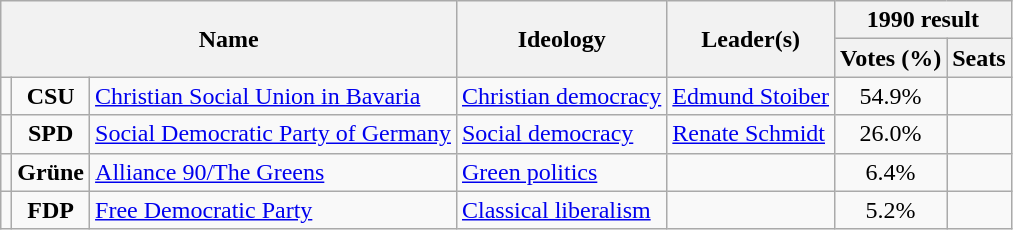<table class="wikitable">
<tr>
<th rowspan=2 colspan=3>Name</th>
<th rowspan=2>Ideology</th>
<th rowspan=2>Leader(s)</th>
<th colspan=2>1990 result</th>
</tr>
<tr>
<th>Votes (%)</th>
<th>Seats</th>
</tr>
<tr>
<td bgcolor=></td>
<td align=center><strong>CSU</strong></td>
<td><a href='#'>Christian Social Union in Bavaria</a><br></td>
<td><a href='#'>Christian democracy</a></td>
<td><a href='#'>Edmund Stoiber</a></td>
<td align=center>54.9%</td>
<td></td>
</tr>
<tr>
<td bgcolor=></td>
<td align=center><strong>SPD</strong></td>
<td><a href='#'>Social Democratic Party of Germany</a><br></td>
<td><a href='#'>Social democracy</a></td>
<td><a href='#'>Renate Schmidt</a></td>
<td align=center>26.0%</td>
<td></td>
</tr>
<tr>
<td bgcolor=></td>
<td align=center><strong>Grüne</strong></td>
<td><a href='#'>Alliance 90/The Greens</a><br></td>
<td><a href='#'>Green politics</a></td>
<td></td>
<td align=center>6.4%</td>
<td></td>
</tr>
<tr>
<td bgcolor=></td>
<td align=center><strong>FDP</strong></td>
<td><a href='#'>Free Democratic Party</a><br></td>
<td><a href='#'>Classical liberalism</a></td>
<td></td>
<td align=center>5.2%</td>
<td></td>
</tr>
</table>
